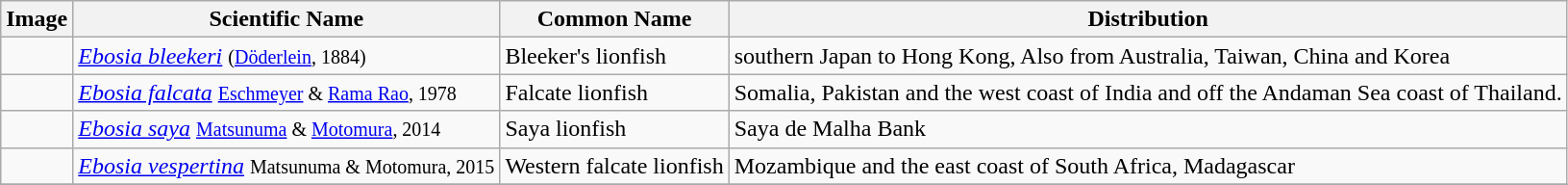<table class="wikitable">
<tr>
<th>Image</th>
<th>Scientific Name</th>
<th>Common Name</th>
<th>Distribution</th>
</tr>
<tr>
<td></td>
<td><em><a href='#'>Ebosia bleekeri</a></em> <small>(<a href='#'>Döderlein</a>, 1884)</small></td>
<td>Bleeker's lionfish</td>
<td>southern Japan to Hong Kong, Also from Australia, Taiwan, China and Korea</td>
</tr>
<tr>
<td></td>
<td><em><a href='#'>Ebosia falcata</a></em> <small><a href='#'>Eschmeyer</a> & <a href='#'>Rama Rao</a>, 1978</small></td>
<td>Falcate lionfish</td>
<td>Somalia, Pakistan and the west coast of India and off the Andaman Sea coast of Thailand.</td>
</tr>
<tr>
<td></td>
<td><em><a href='#'>Ebosia saya</a></em> <small><a href='#'>Matsunuma</a> & <a href='#'>Motomura</a>, 2014</small></td>
<td>Saya lionfish</td>
<td>Saya de Malha Bank</td>
</tr>
<tr>
<td></td>
<td><em><a href='#'>Ebosia vespertina</a></em> <small>Matsunuma & Motomura, 2015</small> </td>
<td>Western falcate lionfish</td>
<td>Mozambique and the east coast of South Africa, Madagascar</td>
</tr>
<tr>
</tr>
</table>
